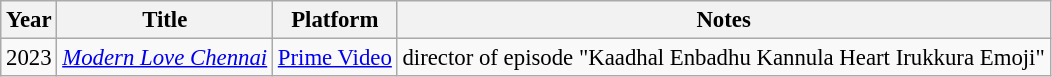<table class="wikitable" style="font-size: 95%;">
<tr>
<th>Year</th>
<th>Title</th>
<th>Platform</th>
<th>Notes</th>
</tr>
<tr>
<td>2023</td>
<td><em><a href='#'>Modern Love Chennai</a></em></td>
<td><a href='#'>Prime Video</a></td>
<td>director of episode "Kaadhal Enbadhu Kannula Heart Irukkura Emoji"</td>
</tr>
</table>
